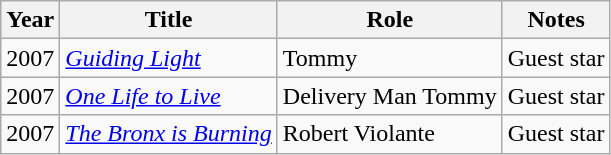<table class="wikitable">
<tr>
<th>Year</th>
<th>Title</th>
<th>Role</th>
<th>Notes</th>
</tr>
<tr>
<td>2007</td>
<td><em><a href='#'>Guiding Light</a></em></td>
<td>Tommy</td>
<td>Guest star</td>
</tr>
<tr>
<td>2007</td>
<td><em><a href='#'>One Life to Live</a></em></td>
<td>Delivery Man Tommy</td>
<td>Guest star</td>
</tr>
<tr>
<td>2007</td>
<td><em><a href='#'>The Bronx is Burning</a></em></td>
<td>Robert Violante</td>
<td>Guest star</td>
</tr>
</table>
